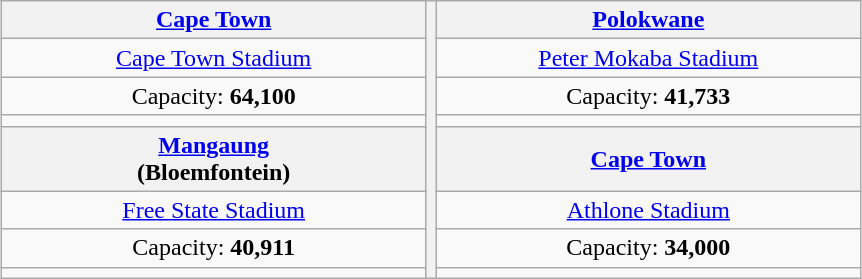<table class=wikitable style="margin:1em auto; text-align:center">
<tr>
<th width=275><a href='#'>Cape Town</a></th>
<th rowspan=8><br></th>
<th width=275><a href='#'>Polokwane</a></th>
</tr>
<tr>
<td><a href='#'>Cape Town Stadium</a></td>
<td><a href='#'>Peter Mokaba Stadium</a></td>
</tr>
<tr>
<td>Capacity: <strong>64,100</strong></td>
<td>Capacity: <strong>41,733</strong></td>
</tr>
<tr>
<td></td>
<td></td>
</tr>
<tr>
<th><a href='#'>Mangaung</a><br>(Bloemfontein)</th>
<th><a href='#'>Cape Town</a></th>
</tr>
<tr>
<td><a href='#'>Free State Stadium</a></td>
<td><a href='#'>Athlone Stadium</a></td>
</tr>
<tr>
<td>Capacity: <strong>40,911</strong></td>
<td>Capacity: <strong>34,000</strong></td>
</tr>
<tr>
<td></td>
<td></td>
</tr>
</table>
